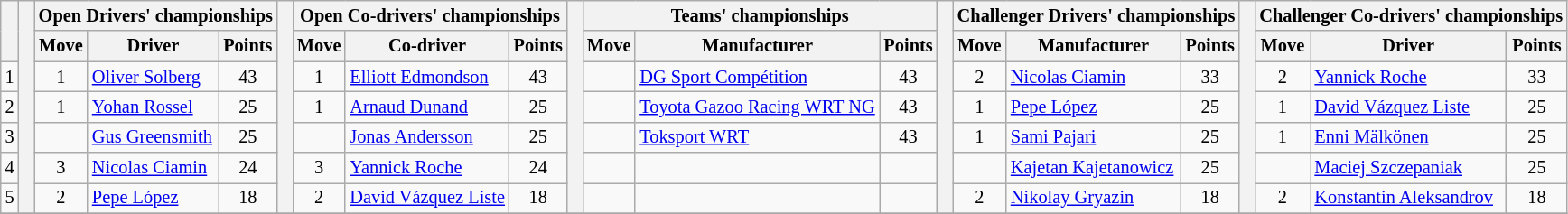<table class="wikitable" style="font-size:85%;">
<tr>
<th rowspan="2"></th>
<th rowspan="7" style="width:5px;"></th>
<th colspan="3" nowrap>Open Drivers' championships</th>
<th rowspan="7" style="width:5px;"></th>
<th colspan="3" nowrap>Open Co-drivers' championships</th>
<th rowspan="7" style="width:5px;"></th>
<th colspan="3" nowrap>Teams' championships</th>
<th rowspan="7" style="width:5px;"></th>
<th colspan="3" nowrap>Challenger Drivers' championships</th>
<th rowspan="7" style="width:5px;"></th>
<th colspan="3" nowrap>Challenger Co-drivers' championships</th>
</tr>
<tr>
<th>Move</th>
<th>Driver</th>
<th>Points</th>
<th>Move</th>
<th>Co-driver</th>
<th>Points</th>
<th>Move</th>
<th>Manufacturer</th>
<th>Points</th>
<th>Move</th>
<th>Manufacturer</th>
<th>Points</th>
<th>Move</th>
<th>Driver</th>
<th>Points</th>
</tr>
<tr>
<td align="center">1</td>
<td align="center"> 1</td>
<td><a href='#'>Oliver Solberg</a></td>
<td align="center">43</td>
<td align="center"> 1</td>
<td><a href='#'>Elliott Edmondson</a></td>
<td align="center">43</td>
<td align="center"></td>
<td><a href='#'>DG Sport Compétition</a></td>
<td align="center">43</td>
<td align="center"> 2</td>
<td><a href='#'>Nicolas Ciamin</a></td>
<td align="center">33</td>
<td align="center"> 2</td>
<td><a href='#'>Yannick Roche</a></td>
<td align="center">33</td>
</tr>
<tr>
<td align="center">2</td>
<td align="center"> 1</td>
<td><a href='#'>Yohan Rossel</a></td>
<td align="center">25</td>
<td align="center"> 1</td>
<td><a href='#'>Arnaud Dunand</a></td>
<td align="center">25</td>
<td align="center"></td>
<td><a href='#'>Toyota Gazoo Racing WRT NG</a></td>
<td align="center">43</td>
<td align="center"> 1</td>
<td><a href='#'>Pepe López</a></td>
<td align="center">25</td>
<td align="center"> 1</td>
<td><a href='#'>David Vázquez Liste</a></td>
<td align="center">25</td>
</tr>
<tr>
<td align="center">3</td>
<td align="center"></td>
<td><a href='#'>Gus Greensmith</a></td>
<td align="center">25</td>
<td align="center"></td>
<td><a href='#'>Jonas Andersson</a></td>
<td align="center">25</td>
<td align="center"></td>
<td><a href='#'>Toksport WRT</a></td>
<td align="center">43</td>
<td align="center"> 1</td>
<td><a href='#'>Sami Pajari</a></td>
<td align="center">25</td>
<td align="center"> 1</td>
<td><a href='#'>Enni Mälkönen</a></td>
<td align="center">25</td>
</tr>
<tr>
<td align="center">4</td>
<td align="center"> 3</td>
<td><a href='#'>Nicolas Ciamin</a></td>
<td align="center">24</td>
<td align="center"> 3</td>
<td><a href='#'>Yannick Roche</a></td>
<td align="center">24</td>
<td></td>
<td></td>
<td></td>
<td align="center"></td>
<td><a href='#'>Kajetan Kajetanowicz</a></td>
<td align="center">25</td>
<td align="center"></td>
<td><a href='#'>Maciej Szczepaniak</a></td>
<td align="center">25</td>
</tr>
<tr>
<td align="center">5</td>
<td align="center"> 2</td>
<td><a href='#'>Pepe López</a></td>
<td align="center">18</td>
<td align="center"> 2</td>
<td><a href='#'>David Vázquez Liste</a></td>
<td align="center">18</td>
<td></td>
<td></td>
<td></td>
<td align="center"> 2</td>
<td><a href='#'>Nikolay Gryazin</a></td>
<td align="center">18</td>
<td align="center"> 2</td>
<td><a href='#'>Konstantin Aleksandrov</a></td>
<td align="center">18</td>
</tr>
<tr>
</tr>
</table>
